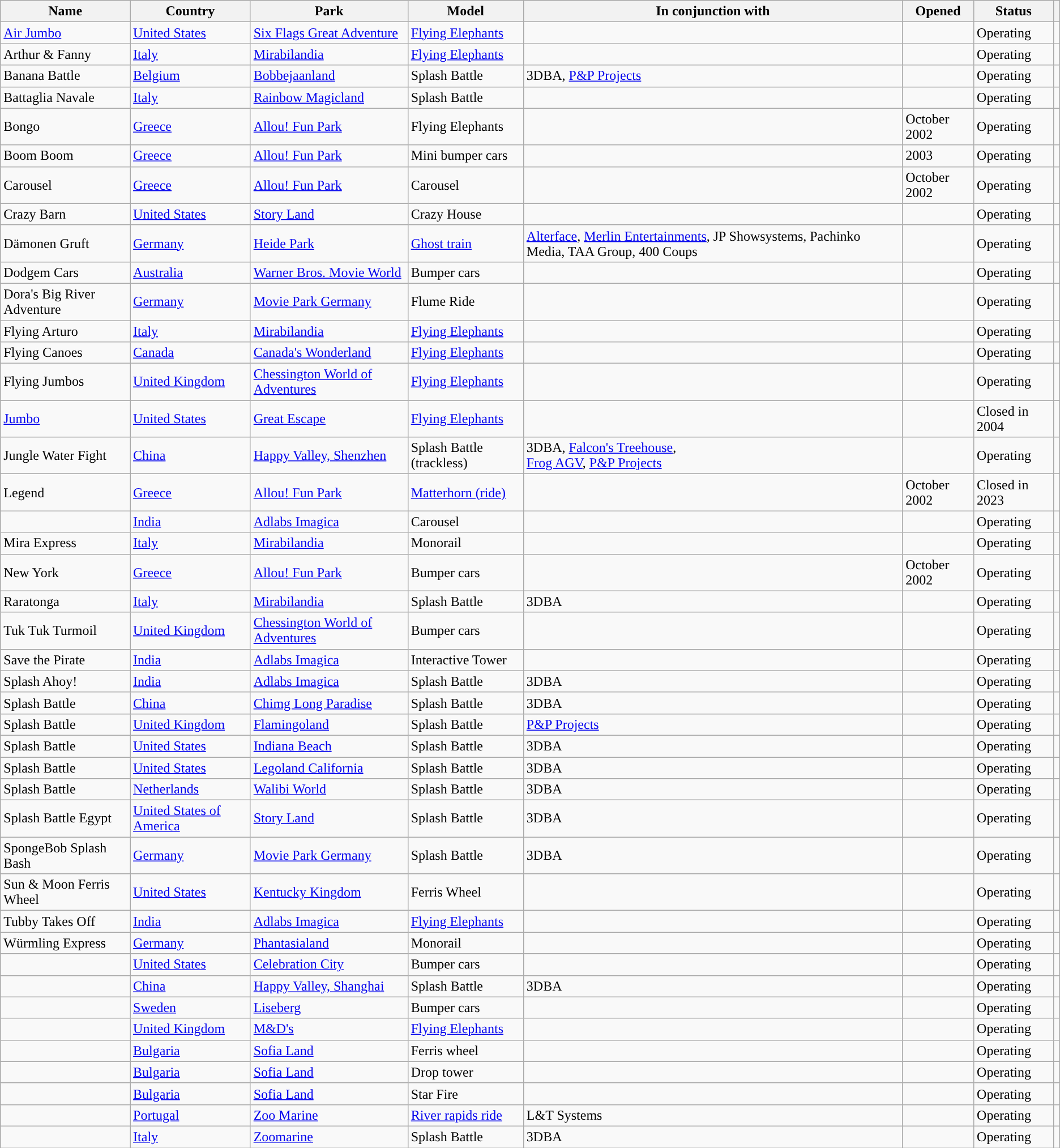<table class="wikitable sortable">
<tr>
<th>Name</th>
<th>Country</th>
<th>Park</th>
<th>Model</th>
<th>In conjunction with</th>
<th>Opened</th>
<th>Status</th>
<th class="unsortable"></th>
</tr>
<tr>
<td><a href='#'>Air Jumbo</a></td>
<td> <a href='#'>United States</a></td>
<td><a href='#'>Six Flags Great Adventure</a></td>
<td><a href='#'>Flying Elephants</a></td>
<td></td>
<td></td>
<td>Operating</td>
<td></td>
</tr>
<tr>
<td>Arthur & Fanny</td>
<td> <a href='#'>Italy</a></td>
<td><a href='#'>Mirabilandia</a></td>
<td><a href='#'>Flying Elephants</a></td>
<td></td>
<td></td>
<td>Operating</td>
<td></td>
</tr>
<tr>
<td>Banana Battle</td>
<td> <a href='#'>Belgium</a></td>
<td><a href='#'>Bobbejaanland</a></td>
<td>Splash Battle</td>
<td>3DBA, <a href='#'>P&P Projects</a></td>
<td></td>
<td>Operating</td>
<td></td>
</tr>
<tr>
<td>Battaglia Navale</td>
<td> <a href='#'>Italy</a></td>
<td><a href='#'>Rainbow Magicland</a></td>
<td>Splash Battle</td>
<td></td>
<td></td>
<td>Operating</td>
<td></td>
</tr>
<tr>
<td>Bongo</td>
<td> <a href='#'>Greece</a></td>
<td><a href='#'>Allou! Fun Park</a></td>
<td>Flying Elephants</td>
<td></td>
<td>October 2002</td>
<td>Operating</td>
<td></td>
</tr>
<tr>
<td>Boom Boom</td>
<td> <a href='#'>Greece</a></td>
<td><a href='#'>Allou! Fun Park</a></td>
<td>Mini bumper cars</td>
<td></td>
<td>2003</td>
<td>Operating</td>
<td></td>
</tr>
<tr>
<td>Carousel</td>
<td> <a href='#'>Greece</a></td>
<td><a href='#'>Allou! Fun Park</a></td>
<td>Carousel</td>
<td></td>
<td>October 2002</td>
<td>Operating</td>
<td></td>
</tr>
<tr>
<td>Crazy Barn</td>
<td> <a href='#'>United States</a></td>
<td><a href='#'>Story Land</a></td>
<td>Crazy House</td>
<td></td>
<td></td>
<td>Operating</td>
<td></td>
</tr>
<tr>
<td>Dämonen Gruft</td>
<td> <a href='#'>Germany</a></td>
<td><a href='#'>Heide Park</a></td>
<td><a href='#'>Ghost train</a></td>
<td><a href='#'>Alterface</a>, <a href='#'>Merlin Entertainments</a>, JP Showsystems, Pachinko Media, TAA Group, 400 Coups</td>
<td></td>
<td>Operating</td>
<td></td>
</tr>
<tr>
<td>Dodgem Cars</td>
<td> <a href='#'>Australia</a></td>
<td><a href='#'>Warner Bros. Movie World</a></td>
<td>Bumper cars</td>
<td></td>
<td></td>
<td>Operating</td>
<td></td>
</tr>
<tr>
<td>Dora's Big River Adventure</td>
<td> <a href='#'>Germany</a></td>
<td><a href='#'>Movie Park Germany</a></td>
<td>Flume Ride</td>
<td></td>
<td></td>
<td>Operating</td>
<td></td>
</tr>
<tr>
<td>Flying Arturo</td>
<td> <a href='#'>Italy</a></td>
<td><a href='#'>Mirabilandia</a></td>
<td><a href='#'>Flying Elephants</a></td>
<td></td>
<td></td>
<td>Operating</td>
<td></td>
</tr>
<tr>
<td>Flying Canoes</td>
<td> <a href='#'>Canada</a></td>
<td><a href='#'>Canada's Wonderland</a></td>
<td><a href='#'>Flying Elephants</a></td>
<td></td>
<td></td>
<td>Operating</td>
<td></td>
</tr>
<tr>
<td>Flying Jumbos</td>
<td> <a href='#'>United Kingdom</a></td>
<td><a href='#'>Chessington World of Adventures</a></td>
<td><a href='#'>Flying Elephants</a></td>
<td></td>
<td></td>
<td>Operating</td>
<td></td>
</tr>
<tr>
<td><a href='#'>Jumbo</a></td>
<td> <a href='#'>United States</a></td>
<td><a href='#'>Great Escape</a></td>
<td><a href='#'>Flying Elephants</a></td>
<td></td>
<td></td>
<td>Closed in 2004</td>
<td></td>
</tr>
<tr>
<td>Jungle Water Fight</td>
<td> <a href='#'>China</a></td>
<td><a href='#'>Happy Valley, Shenzhen</a></td>
<td>Splash Battle (trackless)</td>
<td>3DBA, <a href='#'>Falcon's Treehouse</a>,<br><a href='#'>Frog AGV</a>, <a href='#'>P&P Projects</a></td>
<td></td>
<td>Operating</td>
<td></td>
</tr>
<tr>
<td>Legend</td>
<td> <a href='#'>Greece</a></td>
<td><a href='#'>Allou! Fun Park</a></td>
<td><a href='#'>Matterhorn (ride)</a></td>
<td></td>
<td>October 2002</td>
<td>Closed in 2023</td>
<td></td>
</tr>
<tr>
<td></td>
<td> <a href='#'>India</a></td>
<td><a href='#'>Adlabs Imagica</a></td>
<td>Carousel</td>
<td></td>
<td></td>
<td>Operating</td>
<td></td>
</tr>
<tr>
<td>Mira Express</td>
<td> <a href='#'>Italy</a></td>
<td><a href='#'>Mirabilandia</a></td>
<td>Monorail</td>
<td></td>
<td></td>
<td>Operating</td>
<td></td>
</tr>
<tr>
<td>New York</td>
<td> <a href='#'>Greece</a></td>
<td><a href='#'>Allou! Fun Park</a></td>
<td>Bumper cars</td>
<td></td>
<td>October 2002</td>
<td>Operating</td>
<td></td>
</tr>
<tr>
<td>Raratonga</td>
<td> <a href='#'>Italy</a></td>
<td><a href='#'>Mirabilandia</a></td>
<td>Splash Battle</td>
<td>3DBA</td>
<td></td>
<td>Operating</td>
<td></td>
</tr>
<tr>
<td>Tuk Tuk Turmoil</td>
<td> <a href='#'>United Kingdom</a></td>
<td><a href='#'>Chessington World of Adventures</a></td>
<td>Bumper cars</td>
<td></td>
<td></td>
<td>Operating</td>
<td></td>
</tr>
<tr>
<td>Save the Pirate</td>
<td> <a href='#'>India</a></td>
<td><a href='#'>Adlabs Imagica</a></td>
<td>Interactive Tower</td>
<td></td>
<td></td>
<td>Operating</td>
<td></td>
</tr>
<tr>
<td>Splash Ahoy!</td>
<td> <a href='#'>India</a></td>
<td><a href='#'>Adlabs Imagica</a></td>
<td>Splash Battle</td>
<td>3DBA</td>
<td></td>
<td>Operating</td>
<td></td>
</tr>
<tr>
<td>Splash Battle</td>
<td> <a href='#'>China</a></td>
<td><a href='#'>Chimg Long Paradise</a></td>
<td>Splash Battle</td>
<td>3DBA</td>
<td></td>
<td>Operating</td>
<td></td>
</tr>
<tr>
<td>Splash Battle</td>
<td> <a href='#'>United Kingdom</a></td>
<td><a href='#'>Flamingoland</a></td>
<td>Splash Battle</td>
<td><a href='#'>P&P Projects</a></td>
<td></td>
<td>Operating</td>
<td></td>
</tr>
<tr>
<td>Splash Battle</td>
<td> <a href='#'>United States</a></td>
<td><a href='#'>Indiana Beach</a></td>
<td>Splash Battle</td>
<td>3DBA</td>
<td></td>
<td>Operating</td>
<td></td>
</tr>
<tr>
<td>Splash Battle</td>
<td> <a href='#'>United States</a></td>
<td><a href='#'>Legoland California</a></td>
<td>Splash Battle</td>
<td>3DBA</td>
<td></td>
<td>Operating</td>
<td></td>
</tr>
<tr>
<td>Splash Battle</td>
<td> <a href='#'>Netherlands</a></td>
<td><a href='#'>Walibi World</a></td>
<td>Splash Battle</td>
<td>3DBA</td>
<td></td>
<td>Operating</td>
<td></td>
</tr>
<tr>
<td>Splash Battle Egypt</td>
<td> <a href='#'>United States of America</a></td>
<td><a href='#'>Story Land</a></td>
<td>Splash Battle</td>
<td>3DBA</td>
<td></td>
<td>Operating</td>
<td></td>
</tr>
<tr>
<td>SpongeBob Splash Bash</td>
<td> <a href='#'>Germany</a></td>
<td><a href='#'>Movie Park Germany</a></td>
<td>Splash Battle</td>
<td>3DBA</td>
<td></td>
<td>Operating</td>
<td></td>
</tr>
<tr>
<td>Sun & Moon Ferris Wheel</td>
<td> <a href='#'>United States</a></td>
<td><a href='#'>Kentucky Kingdom</a></td>
<td>Ferris Wheel</td>
<td></td>
<td></td>
<td>Operating</td>
<td></td>
</tr>
<tr>
<td>Tubby Takes Off</td>
<td> <a href='#'>India</a></td>
<td><a href='#'>Adlabs Imagica</a></td>
<td><a href='#'>Flying Elephants</a></td>
<td></td>
<td></td>
<td>Operating</td>
<td></td>
</tr>
<tr>
<td>Würmling Express</td>
<td> <a href='#'>Germany</a></td>
<td><a href='#'>Phantasialand</a></td>
<td>Monorail</td>
<td></td>
<td></td>
<td>Operating</td>
<td></td>
</tr>
<tr>
<td></td>
<td> <a href='#'>United States</a></td>
<td><a href='#'>Celebration City</a></td>
<td>Bumper cars</td>
<td></td>
<td></td>
<td>Operating</td>
<td></td>
</tr>
<tr>
<td></td>
<td> <a href='#'>China</a></td>
<td><a href='#'>Happy Valley, Shanghai</a></td>
<td>Splash Battle</td>
<td>3DBA</td>
<td></td>
<td>Operating</td>
<td></td>
</tr>
<tr>
<td></td>
<td> <a href='#'>Sweden</a></td>
<td><a href='#'>Liseberg</a></td>
<td>Bumper cars</td>
<td></td>
<td></td>
<td>Operating</td>
<td></td>
</tr>
<tr>
<td></td>
<td> <a href='#'>United Kingdom</a></td>
<td><a href='#'>M&D's</a></td>
<td><a href='#'>Flying Elephants</a></td>
<td></td>
<td></td>
<td>Operating</td>
<td></td>
</tr>
<tr>
<td></td>
<td> <a href='#'>Bulgaria</a></td>
<td><a href='#'>Sofia Land</a></td>
<td>Ferris wheel</td>
<td></td>
<td></td>
<td>Operating</td>
<td></td>
</tr>
<tr>
<td></td>
<td> <a href='#'>Bulgaria</a></td>
<td><a href='#'>Sofia Land</a></td>
<td>Drop tower</td>
<td></td>
<td></td>
<td>Operating</td>
<td></td>
</tr>
<tr>
<td></td>
<td> <a href='#'>Bulgaria</a></td>
<td><a href='#'>Sofia Land</a></td>
<td>Star Fire</td>
<td></td>
<td></td>
<td>Operating</td>
<td></td>
</tr>
<tr>
<td></td>
<td> <a href='#'>Portugal</a></td>
<td><a href='#'>Zoo Marine</a></td>
<td><a href='#'>River rapids ride</a></td>
<td>L&T Systems</td>
<td></td>
<td>Operating</td>
<td></td>
</tr>
<tr>
<td></td>
<td> <a href='#'>Italy</a></td>
<td><a href='#'>Zoomarine</a></td>
<td>Splash Battle</td>
<td>3DBA</td>
<td></td>
<td>Operating</td>
<td></td>
</tr>
</table>
